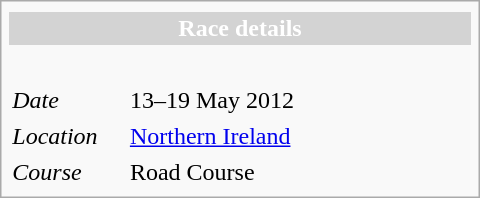<table class="infobox" align="right" cellpadding="2" style="float:right; width: 20em;">
<tr>
</tr>
<tr>
<th colspan="3" style="background:lightgrey; color:#ffffff;">Race details</th>
</tr>
<tr>
<td colspan="3" style="text-align:center;"><br></td>
</tr>
<tr>
<td style="width: 25%;"><em>Date</em></td>
<td>13–19 May 2012</td>
</tr>
<tr>
<td><em>Location</em></td>
<td colspan=3><a href='#'>Northern Ireland</a></td>
</tr>
<tr>
<td><em>Course</em></td>
<td colspan=3>Road Course <br> </td>
</tr>
</table>
